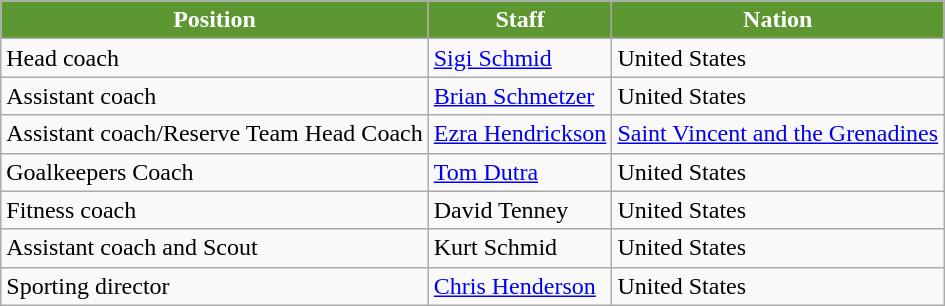<table class="wikitable">
<tr>
<th style="background:#5d9731; color:white; text-align:center;">Position</th>
<th style="background:#5d9731; color:white; text-align:center;">Staff</th>
<th style="background:#5d9731; color:white; text-align:center;">Nation</th>
</tr>
<tr>
<td>Head coach</td>
<td><a href='#'>Sigi Schmid</a></td>
<td> United States</td>
</tr>
<tr>
<td>Assistant coach</td>
<td><a href='#'>Brian Schmetzer</a></td>
<td> United States</td>
</tr>
<tr>
<td>Assistant coach/Reserve Team Head Coach</td>
<td><a href='#'>Ezra Hendrickson</a></td>
<td> <a href='#'>Saint Vincent and the Grenadines</a></td>
</tr>
<tr>
<td>Goalkeepers Coach</td>
<td><a href='#'>Tom Dutra</a></td>
<td> United States</td>
</tr>
<tr>
<td>Fitness coach</td>
<td>David Tenney</td>
<td> United States</td>
</tr>
<tr>
<td>Assistant coach and Scout</td>
<td>Kurt Schmid</td>
<td> United States</td>
</tr>
<tr>
<td>Sporting director</td>
<td><a href='#'>Chris Henderson</a></td>
<td> United States</td>
</tr>
</table>
